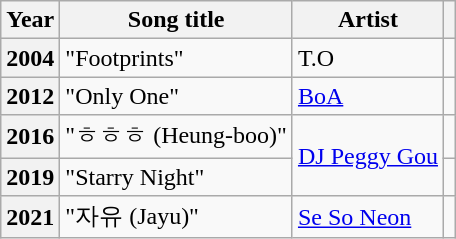<table class="wikitable plainrowheaders sortable">
<tr>
<th scope="col">Year</th>
<th scope="col">Song title</th>
<th scope="col">Artist</th>
<th scope="col" class="unsortable"></th>
</tr>
<tr>
<th scope="row">2004</th>
<td> "Footprints"</td>
<td>T.O</td>
<td style="text-align:center"></td>
</tr>
<tr>
<th scope="row">2012</th>
<td>"Only One"</td>
<td><a href='#'>BoA</a></td>
<td style="text-align:center"></td>
</tr>
<tr>
<th scope="row">2016</th>
<td>"ㅎㅎㅎ (Heung-boo)"</td>
<td rowspan="2"><a href='#'>DJ Peggy Gou</a></td>
<td style="text-align:center"></td>
</tr>
<tr>
<th scope="row">2019</th>
<td>"Starry Night"</td>
<td style="text-align:center"></td>
</tr>
<tr>
<th scope="row">2021</th>
<td>"자유 (Jayu)"</td>
<td><a href='#'>Se So Neon</a></td>
<td style="text-align:center"></td>
</tr>
</table>
